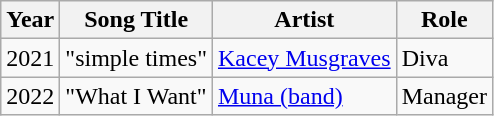<table class="wikitable sortable">
<tr>
<th>Year</th>
<th>Song Title</th>
<th>Artist</th>
<th>Role</th>
</tr>
<tr>
<td>2021</td>
<td>"simple times"</td>
<td><a href='#'>Kacey Musgraves</a></td>
<td>Diva</td>
</tr>
<tr>
<td>2022</td>
<td>"What I Want" </td>
<td><a href='#'>Muna (band)</a></td>
<td>Manager</td>
</tr>
</table>
